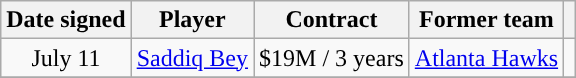<table class="wikitable sortable sortable" style="text-align: center">
<tr>
<th>Date signed</th>
<th>Player</th>
<th>Contract</th>
<th>Former team</th>
<th></th>
</tr>
<tr>
<td>July 11</td>
<td><a href='#'>Saddiq Bey</a></td>
<td>$19M / 3 years</td>
<td><a href='#'>Atlanta Hawks</a></td>
<td></td>
</tr>
<tr>
</tr>
</table>
